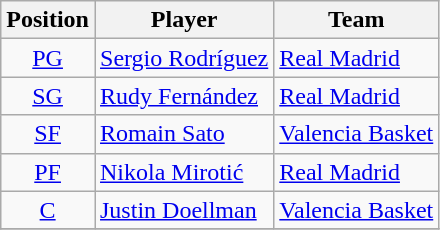<table class="wikitable sortable">
<tr>
<th align="center">Position</th>
<th align="center">Player</th>
<th align="center">Team</th>
</tr>
<tr>
<td align=center><a href='#'>PG</a></td>
<td> <a href='#'>Sergio Rodríguez</a></td>
<td><a href='#'>Real Madrid</a></td>
</tr>
<tr>
<td align=center><a href='#'>SG</a></td>
<td> <a href='#'>Rudy Fernández</a></td>
<td><a href='#'>Real Madrid</a></td>
</tr>
<tr>
<td align=center><a href='#'>SF</a></td>
<td> <a href='#'>Romain Sato</a></td>
<td><a href='#'>Valencia Basket</a></td>
</tr>
<tr>
<td align=center><a href='#'>PF</a></td>
<td> <a href='#'>Nikola Mirotić</a></td>
<td><a href='#'>Real Madrid</a></td>
</tr>
<tr>
<td align=center><a href='#'>C</a></td>
<td> <a href='#'>Justin Doellman</a></td>
<td><a href='#'>Valencia Basket</a></td>
</tr>
<tr>
</tr>
</table>
